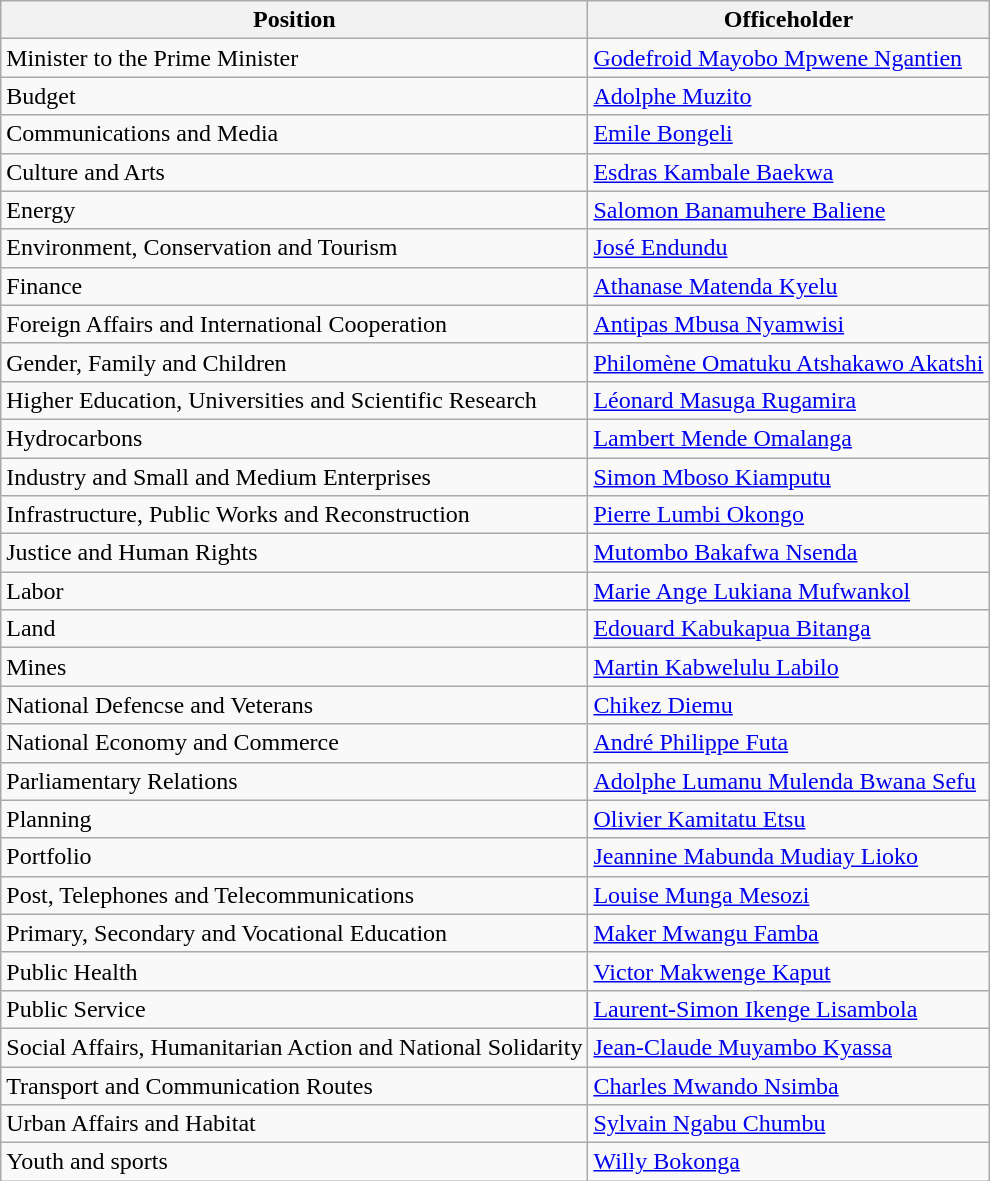<table class=wikitable>
<tr>
<th>Position</th>
<th>Officeholder</th>
</tr>
<tr>
<td>Minister to the Prime Minister</td>
<td><a href='#'>Godefroid Mayobo Mpwene Ngantien</a></td>
</tr>
<tr>
<td>Budget</td>
<td><a href='#'>Adolphe Muzito</a></td>
</tr>
<tr>
<td>Communications and Media</td>
<td><a href='#'>Emile Bongeli</a></td>
</tr>
<tr>
<td>Culture and Arts</td>
<td><a href='#'>Esdras Kambale Baekwa</a></td>
</tr>
<tr>
<td>Energy</td>
<td><a href='#'>Salomon Banamuhere Baliene</a></td>
</tr>
<tr>
<td>Environment, Conservation and Tourism</td>
<td><a href='#'>José Endundu</a></td>
</tr>
<tr>
<td>Finance</td>
<td><a href='#'>Athanase Matenda Kyelu</a></td>
</tr>
<tr>
<td>Foreign Affairs and International Cooperation</td>
<td><a href='#'>Antipas Mbusa Nyamwisi</a></td>
</tr>
<tr>
<td>Gender, Family and Children</td>
<td><a href='#'>Philomène Omatuku Atshakawo Akatshi</a></td>
</tr>
<tr>
<td>Higher Education, Universities and Scientific Research</td>
<td><a href='#'>Léonard Masuga Rugamira</a></td>
</tr>
<tr>
<td>Hydrocarbons</td>
<td><a href='#'>Lambert Mende Omalanga</a></td>
</tr>
<tr>
<td>Industry and Small and Medium Enterprises</td>
<td><a href='#'>Simon Mboso Kiamputu</a></td>
</tr>
<tr>
<td>Infrastructure, Public Works and Reconstruction</td>
<td><a href='#'>Pierre Lumbi Okongo</a></td>
</tr>
<tr>
<td>Justice and Human Rights</td>
<td><a href='#'>Mutombo Bakafwa Nsenda</a></td>
</tr>
<tr>
<td>Labor</td>
<td><a href='#'>Marie Ange Lukiana Mufwankol</a></td>
</tr>
<tr>
<td>Land</td>
<td><a href='#'>Edouard Kabukapua Bitanga</a></td>
</tr>
<tr>
<td>Mines</td>
<td><a href='#'>Martin Kabwelulu Labilo</a></td>
</tr>
<tr>
<td>National Defencse and Veterans</td>
<td><a href='#'>Chikez Diemu</a></td>
</tr>
<tr>
<td>National Economy and Commerce</td>
<td><a href='#'>André Philippe Futa</a></td>
</tr>
<tr>
<td>Parliamentary Relations</td>
<td><a href='#'>Adolphe Lumanu Mulenda Bwana Sefu</a></td>
</tr>
<tr>
<td>Planning</td>
<td><a href='#'>Olivier Kamitatu Etsu</a></td>
</tr>
<tr>
<td>Portfolio</td>
<td><a href='#'>Jeannine Mabunda Mudiay Lioko</a></td>
</tr>
<tr>
<td>Post, Telephones and Telecommunications</td>
<td><a href='#'>Louise Munga Mesozi</a></td>
</tr>
<tr>
<td>Primary, Secondary and Vocational Education</td>
<td><a href='#'>Maker Mwangu Famba</a></td>
</tr>
<tr>
<td>Public Health</td>
<td><a href='#'>Victor Makwenge Kaput</a></td>
</tr>
<tr>
<td>Public Service</td>
<td><a href='#'>Laurent-Simon Ikenge Lisambola</a></td>
</tr>
<tr>
<td>Social Affairs, Humanitarian Action and National Solidarity</td>
<td><a href='#'>Jean-Claude Muyambo Kyassa</a></td>
</tr>
<tr>
<td>Transport and Communication Routes</td>
<td><a href='#'>Charles Mwando Nsimba</a></td>
</tr>
<tr>
<td>Urban Affairs and Habitat</td>
<td><a href='#'>Sylvain Ngabu Chumbu</a></td>
</tr>
<tr>
<td>Youth and sports</td>
<td><a href='#'>Willy Bokonga</a></td>
</tr>
</table>
